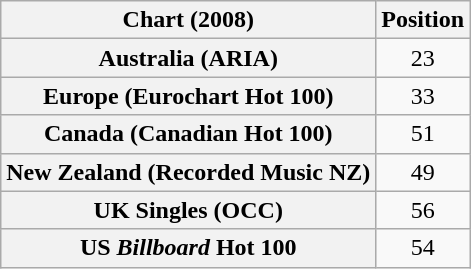<table class="wikitable sortable plainrowheaders" style="text-align:center">
<tr>
<th>Chart (2008)</th>
<th>Position</th>
</tr>
<tr>
<th scope="row">Australia (ARIA)</th>
<td>23</td>
</tr>
<tr>
<th scope="row">Europe (Eurochart Hot 100)</th>
<td>33</td>
</tr>
<tr>
<th scope="row">Canada (Canadian Hot 100)</th>
<td>51</td>
</tr>
<tr>
<th scope="row">New Zealand (Recorded Music NZ)</th>
<td>49</td>
</tr>
<tr>
<th scope="row">UK Singles (OCC)</th>
<td>56</td>
</tr>
<tr>
<th scope="row">US <em>Billboard</em> Hot 100</th>
<td>54</td>
</tr>
</table>
